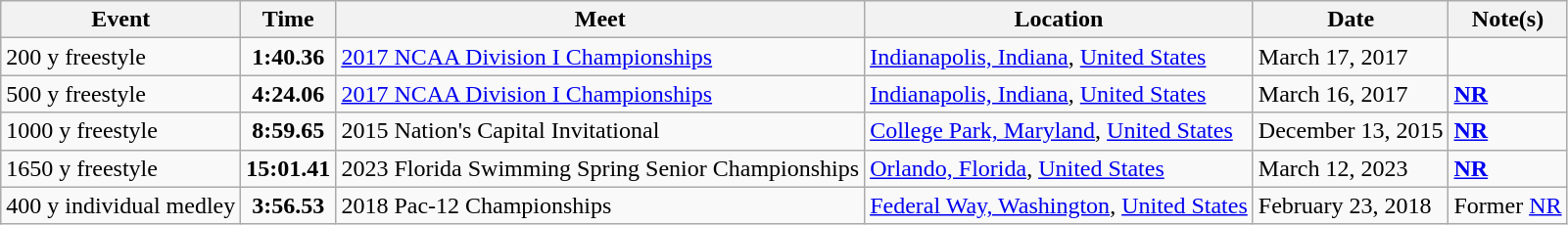<table class="wikitable">
<tr>
<th>Event</th>
<th>Time</th>
<th>Meet</th>
<th>Location</th>
<th>Date</th>
<th>Note(s)</th>
</tr>
<tr>
<td>200 y freestyle</td>
<td style="text-align:center;"><strong>1:40.36</strong></td>
<td><a href='#'>2017 NCAA Division I Championships</a></td>
<td><a href='#'>Indianapolis, Indiana</a>, <a href='#'>United States</a></td>
<td>March 17, 2017</td>
<td></td>
</tr>
<tr>
<td>500 y freestyle</td>
<td style="text-align:center;"><strong>4:24.06</strong></td>
<td><a href='#'>2017 NCAA Division I Championships</a></td>
<td><a href='#'>Indianapolis, Indiana</a>, <a href='#'>United States</a></td>
<td>March 16, 2017</td>
<td><strong><a href='#'>NR</a></strong></td>
</tr>
<tr>
<td>1000 y freestyle</td>
<td style="text-align:center;"><strong>8:59.65</strong></td>
<td>2015 Nation's Capital Invitational</td>
<td><a href='#'>College Park, Maryland</a>, <a href='#'>United States</a></td>
<td>December 13, 2015</td>
<td><strong><a href='#'>NR</a></strong></td>
</tr>
<tr>
<td>1650 y freestyle</td>
<td style="text-align:center;"><strong>15:01.41</strong></td>
<td>2023 Florida Swimming Spring Senior Championships</td>
<td><a href='#'>Orlando, Florida</a>, <a href='#'>United States</a></td>
<td>March 12, 2023</td>
<td><strong><a href='#'>NR</a></strong></td>
</tr>
<tr>
<td>400 y individual medley</td>
<td style="text-align:center;"><strong>3:56.53</strong></td>
<td>2018 Pac-12 Championships</td>
<td><a href='#'>Federal Way, Washington</a>, <a href='#'>United States</a></td>
<td>February 23, 2018</td>
<td>Former <a href='#'>NR</a></td>
</tr>
</table>
